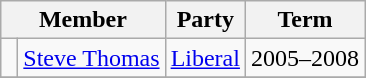<table class="wikitable">
<tr>
<th colspan="2">Member</th>
<th>Party</th>
<th>Term</th>
</tr>
<tr>
<td> </td>
<td><a href='#'>Steve Thomas</a></td>
<td><a href='#'>Liberal</a></td>
<td>2005–2008</td>
</tr>
<tr>
</tr>
</table>
